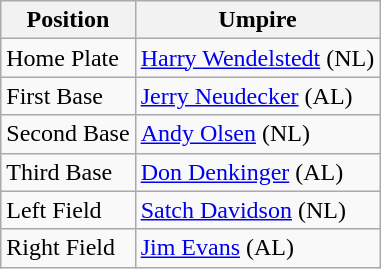<table class="wikitable">
<tr>
<th>Position</th>
<th>Umpire</th>
</tr>
<tr>
<td>Home Plate</td>
<td><a href='#'>Harry Wendelstedt</a> (NL)</td>
</tr>
<tr>
<td>First Base</td>
<td><a href='#'>Jerry Neudecker</a> (AL)</td>
</tr>
<tr>
<td>Second Base</td>
<td><a href='#'>Andy Olsen</a> (NL)</td>
</tr>
<tr>
<td>Third Base</td>
<td><a href='#'>Don Denkinger</a> (AL)</td>
</tr>
<tr>
<td>Left Field</td>
<td><a href='#'>Satch Davidson</a> (NL)</td>
</tr>
<tr>
<td>Right Field</td>
<td><a href='#'>Jim Evans</a> (AL)</td>
</tr>
</table>
